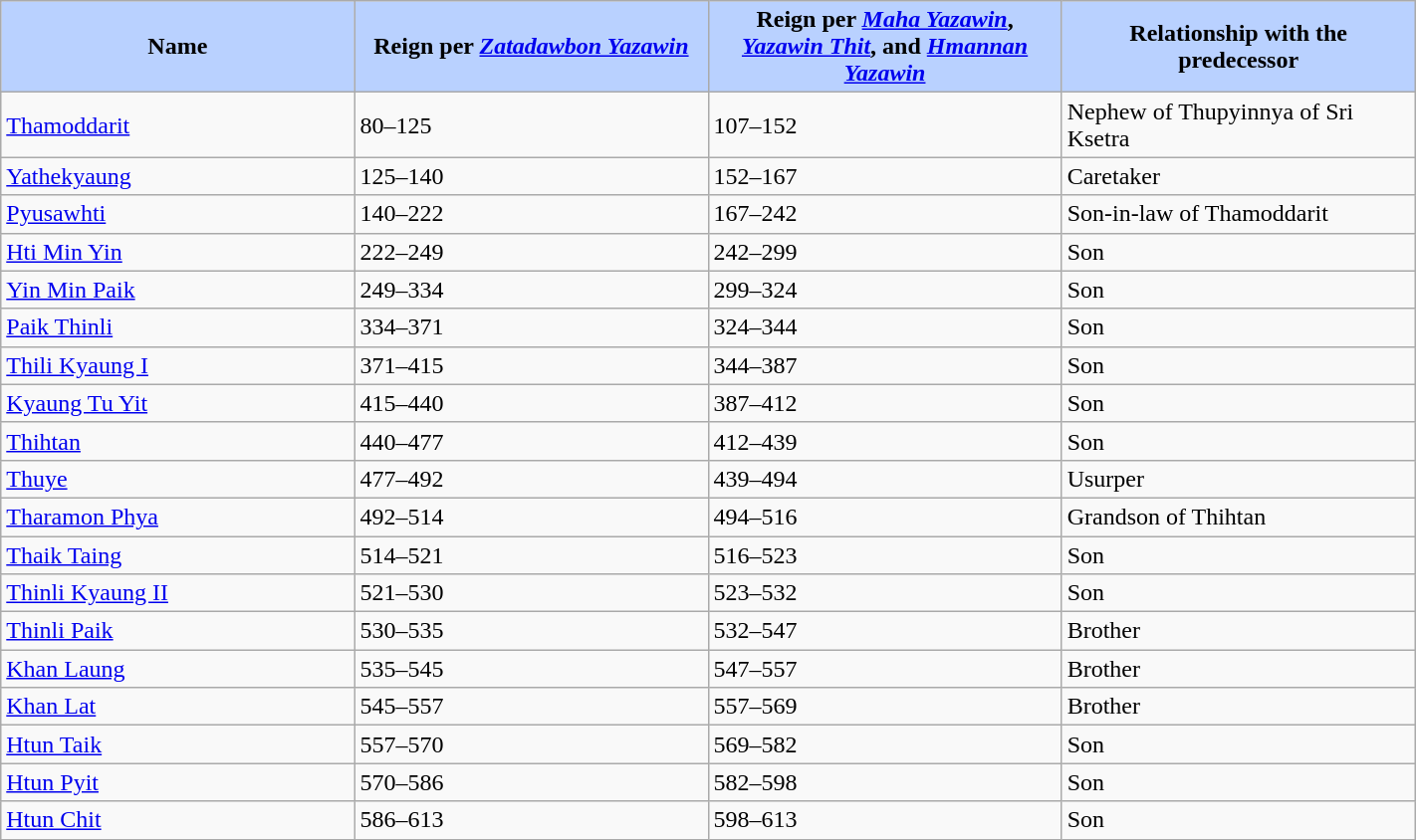<table width=75% class="wikitable">
<tr>
<th style="background-color:#B9D1FF" width=10%>Name</th>
<th style="background-color:#B9D1FF" width=10%>Reign per <em><a href='#'>Zatadawbon Yazawin</a></em></th>
<th style="background-color:#B9D1FF" width=10%>Reign per <em><a href='#'>Maha Yazawin</a></em>, <em><a href='#'>Yazawin Thit</a></em>, and <em><a href='#'>Hmannan Yazawin</a></em></th>
<th style="background-color:#B9D1FF" width=10%>Relationship with the predecessor</th>
</tr>
<tr>
<td><a href='#'>Thamoddarit</a></td>
<td>80–125</td>
<td>107–152</td>
<td>Nephew of Thupyinnya of Sri Ksetra</td>
</tr>
<tr>
<td><a href='#'>Yathekyaung</a></td>
<td>125–140</td>
<td>152–167</td>
<td>Caretaker</td>
</tr>
<tr>
<td><a href='#'>Pyusawhti</a></td>
<td>140–222</td>
<td>167–242</td>
<td>Son-in-law of Thamoddarit</td>
</tr>
<tr>
<td><a href='#'>Hti Min Yin</a></td>
<td>222–249</td>
<td>242–299</td>
<td>Son</td>
</tr>
<tr>
<td><a href='#'>Yin Min Paik</a></td>
<td>249–334</td>
<td>299–324</td>
<td>Son</td>
</tr>
<tr>
<td><a href='#'>Paik Thinli</a></td>
<td>334–371</td>
<td>324–344</td>
<td>Son</td>
</tr>
<tr>
<td><a href='#'>Thili Kyaung I</a></td>
<td>371–415</td>
<td>344–387</td>
<td>Son</td>
</tr>
<tr>
<td><a href='#'>Kyaung Tu Yit</a></td>
<td>415–440</td>
<td>387–412</td>
<td>Son</td>
</tr>
<tr>
<td><a href='#'>Thihtan</a></td>
<td>440–477</td>
<td>412–439</td>
<td>Son</td>
</tr>
<tr>
<td><a href='#'>Thuye</a></td>
<td>477–492</td>
<td>439–494</td>
<td>Usurper</td>
</tr>
<tr>
<td><a href='#'>Tharamon Phya</a></td>
<td>492–514</td>
<td>494–516</td>
<td>Grandson of Thihtan</td>
</tr>
<tr>
<td><a href='#'>Thaik Taing</a></td>
<td>514–521</td>
<td>516–523</td>
<td>Son</td>
</tr>
<tr>
<td><a href='#'>Thinli Kyaung II</a></td>
<td>521–530</td>
<td>523–532</td>
<td>Son</td>
</tr>
<tr>
<td><a href='#'>Thinli Paik</a></td>
<td>530–535</td>
<td>532–547</td>
<td>Brother</td>
</tr>
<tr>
<td><a href='#'>Khan Laung</a></td>
<td>535–545</td>
<td>547–557</td>
<td>Brother</td>
</tr>
<tr>
<td><a href='#'>Khan Lat</a></td>
<td>545–557</td>
<td>557–569</td>
<td>Brother</td>
</tr>
<tr>
<td><a href='#'>Htun Taik</a></td>
<td>557–570</td>
<td>569–582</td>
<td>Son</td>
</tr>
<tr>
<td><a href='#'>Htun Pyit</a></td>
<td>570–586</td>
<td>582–598</td>
<td>Son</td>
</tr>
<tr>
<td><a href='#'>Htun Chit</a></td>
<td>586–613</td>
<td>598–613</td>
<td>Son</td>
</tr>
</table>
